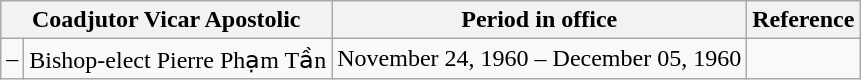<table class="wikitable">
<tr>
<th colspan="2">Coadjutor Vicar Apostolic</th>
<th>Period in office</th>
<th>Reference</th>
</tr>
<tr>
<td>–</td>
<td>Bishop-elect Pierre Phạm Tần</td>
<td>November 24, 1960 – December 05, 1960</td>
<td></td>
</tr>
</table>
